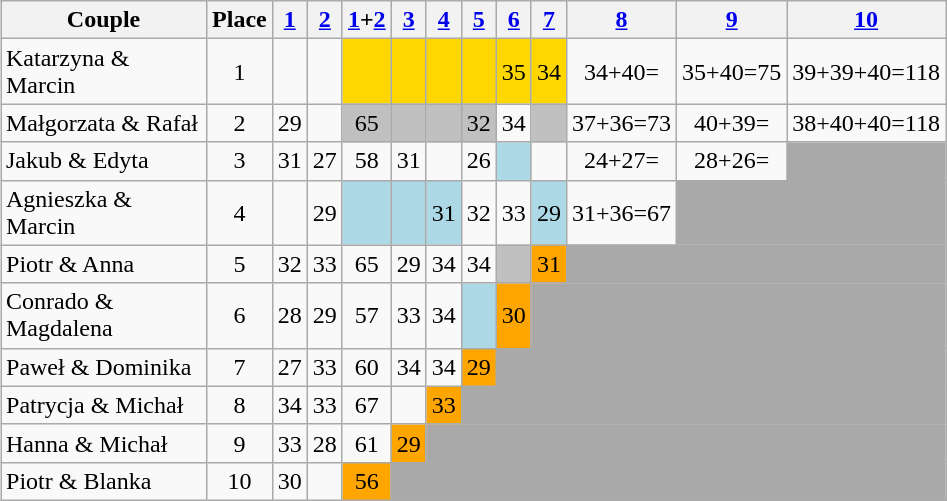<table class="wikitable sortable" style="margin:auto;text-align:center;">
<tr>
<th width="130">Couple</th>
<th>Place</th>
<th><a href='#'>1</a></th>
<th><a href='#'>2</a></th>
<th><a href='#'>1</a>+<a href='#'>2</a></th>
<th><a href='#'>3</a></th>
<th><a href='#'>4</a></th>
<th><a href='#'>5</a></th>
<th><a href='#'>6</a></th>
<th><a href='#'>7</a></th>
<th><a href='#'>8</a></th>
<th><a href='#'>9</a></th>
<th><a href='#'>10</a></th>
</tr>
<tr>
<td style="text-align:left;">Katarzyna & Marcin</td>
<td>1</td>
<td></td>
<td></td>
<td bgcolor="gold"></td>
<td bgcolor="gold"></td>
<td bgcolor="gold"></td>
<td bgcolor="gold"></td>
<td bgcolor="gold">35</td>
<td bgcolor="gold">34</td>
<td>34+40=</td>
<td>35+40=75</td>
<td>39+39+40=118</td>
</tr>
<tr>
<td style="text-align:left;">Małgorzata & Rafał</td>
<td>2</td>
<td>29</td>
<td></td>
<td bgcolor="silver">65</td>
<td bgcolor="silver"></td>
<td bgcolor="silver"></td>
<td bgcolor="silver">32</td>
<td>34</td>
<td bgcolor="silver"></td>
<td>37+36=73</td>
<td>40+39=</td>
<td>38+40+40=118</td>
</tr>
<tr>
<td style="text-align:left;">Jakub & Edyta</td>
<td>3</td>
<td>31</td>
<td>27</td>
<td>58</td>
<td>31</td>
<td></td>
<td>26</td>
<td style="background:lightblue;"></td>
<td></td>
<td>24+27=</td>
<td>28+26=</td>
<td style="background:darkgray" colspan="1"></td>
</tr>
<tr>
<td style="text-align:left;">Agnieszka & Marcin</td>
<td>4</td>
<td></td>
<td>29</td>
<td style="background:lightblue;"></td>
<td style="background:lightblue;"></td>
<td style="background:lightblue;">31</td>
<td>32</td>
<td>33</td>
<td style="background:lightblue;">29</td>
<td>31+36=67</td>
<td style="background:darkgray" colspan="2"></td>
</tr>
<tr>
<td style="text-align:left;">Piotr & Anna</td>
<td>5</td>
<td>32</td>
<td>33</td>
<td>65</td>
<td>29</td>
<td>34</td>
<td>34</td>
<td bgcolor="silver"></td>
<td style="background:orange;">31</td>
<td style="background:darkgray" colspan="3"></td>
</tr>
<tr>
<td style="text-align:left;">Conrado & Magdalena</td>
<td>6</td>
<td>28</td>
<td>29</td>
<td>57</td>
<td>33</td>
<td>34</td>
<td style="background:lightblue;"></td>
<td style="background:orange;">30</td>
<td style="background:darkgray" colspan="4"></td>
</tr>
<tr>
<td style="text-align:left;">Paweł & Dominika</td>
<td>7</td>
<td>27</td>
<td>33</td>
<td>60</td>
<td>34</td>
<td>34</td>
<td style="background:orange;">29</td>
<td style="background:darkgray" colspan="5"></td>
</tr>
<tr>
<td style="text-align:left;">Patrycja & Michał</td>
<td>8</td>
<td>34</td>
<td>33</td>
<td>67</td>
<td></td>
<td style="background:orange;">33</td>
<td style="background:darkgray" colspan="6"></td>
</tr>
<tr>
<td style="text-align:left;">Hanna & Michał</td>
<td>9</td>
<td>33</td>
<td>28</td>
<td>61</td>
<td style="background:orange;">29</td>
<td style="background:darkgray" colspan="7"></td>
</tr>
<tr>
<td style="text-align:left;">Piotr & Blanka</td>
<td>10</td>
<td>30</td>
<td></td>
<td style="background:orange;">56</td>
<td style="background:darkgray" colspan="8"></td>
</tr>
</table>
